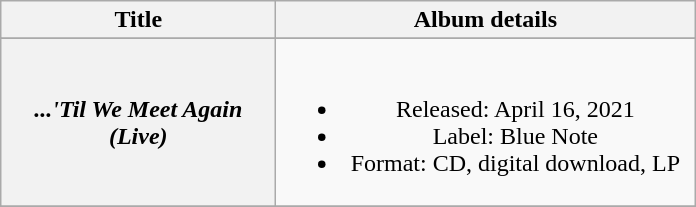<table class="wikitable plainrowheaders" style="text-align:center;">
<tr>
<th scope="col" rowspan="1" style="width:11em;">Title</th>
<th scope="col" rowspan="1" style="width:17em;">Album details</th>
</tr>
<tr>
</tr>
<tr>
<th scope="row"><em>...'Til We Meet Again (Live)</em></th>
<td><br><ul><li>Released: April 16, 2021</li><li>Label: Blue Note</li><li>Format: CD, digital download, LP</li></ul></td>
</tr>
<tr>
</tr>
</table>
